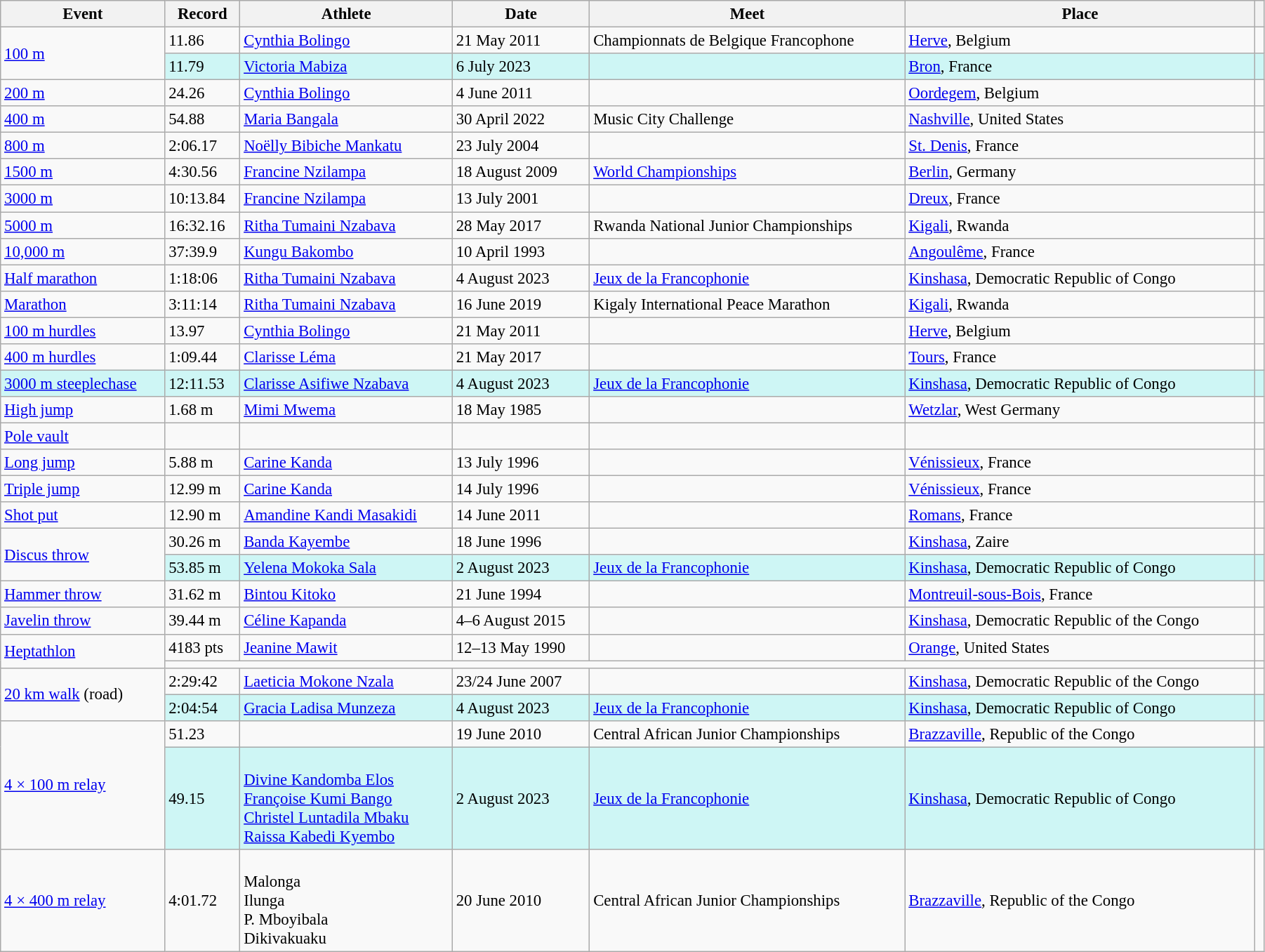<table class="wikitable" style="font-size:95%; width: 95%;">
<tr>
<th>Event</th>
<th>Record</th>
<th>Athlete</th>
<th>Date</th>
<th>Meet</th>
<th>Place</th>
<th></th>
</tr>
<tr>
<td rowspan=2><a href='#'>100 m</a></td>
<td>11.86 </td>
<td><a href='#'>Cynthia Bolingo</a></td>
<td>21 May 2011</td>
<td>Championnats de Belgique Francophone</td>
<td><a href='#'>Herve</a>, Belgium</td>
<td></td>
</tr>
<tr bgcolor=#CEF6F5>
<td>11.79 </td>
<td><a href='#'>Victoria Mabiza</a></td>
<td>6 July 2023</td>
<td></td>
<td><a href='#'>Bron</a>, France</td>
<td></td>
</tr>
<tr>
<td><a href='#'>200 m</a></td>
<td>24.26 </td>
<td><a href='#'>Cynthia Bolingo</a></td>
<td>4 June 2011</td>
<td></td>
<td><a href='#'>Oordegem</a>, Belgium</td>
<td></td>
</tr>
<tr>
<td><a href='#'>400 m</a></td>
<td>54.88</td>
<td><a href='#'>Maria Bangala</a></td>
<td>30 April 2022</td>
<td>Music City Challenge</td>
<td><a href='#'>Nashville</a>, United States</td>
<td></td>
</tr>
<tr>
<td><a href='#'>800 m</a></td>
<td>2:06.17</td>
<td><a href='#'>Noëlly Bibiche Mankatu</a></td>
<td>23 July 2004</td>
<td></td>
<td><a href='#'>St. Denis</a>, France</td>
<td></td>
</tr>
<tr>
<td><a href='#'>1500 m</a></td>
<td>4:30.56</td>
<td><a href='#'>Francine Nzilampa</a></td>
<td>18 August 2009</td>
<td><a href='#'>World Championships</a></td>
<td><a href='#'>Berlin</a>, Germany</td>
<td></td>
</tr>
<tr>
<td><a href='#'>3000 m</a></td>
<td>10:13.84</td>
<td><a href='#'>Francine Nzilampa</a></td>
<td>13 July 2001</td>
<td></td>
<td><a href='#'>Dreux</a>, France</td>
<td></td>
</tr>
<tr>
<td><a href='#'>5000 m</a></td>
<td>16:32.16</td>
<td><a href='#'>Ritha Tumaini Nzabava</a></td>
<td>28 May 2017</td>
<td>Rwanda National Junior Championships</td>
<td><a href='#'>Kigali</a>, Rwanda</td>
<td></td>
</tr>
<tr>
<td><a href='#'>10,000 m</a></td>
<td>37:39.9</td>
<td><a href='#'>Kungu Bakombo</a></td>
<td>10 April 1993</td>
<td></td>
<td><a href='#'>Angoulême</a>, France</td>
<td></td>
</tr>
<tr>
<td><a href='#'>Half marathon</a></td>
<td>1:18:06</td>
<td><a href='#'>Ritha Tumaini Nzabava</a></td>
<td>4 August 2023</td>
<td><a href='#'>Jeux de la Francophonie</a></td>
<td><a href='#'>Kinshasa</a>, Democratic Republic of Congo</td>
<td></td>
</tr>
<tr>
<td><a href='#'>Marathon</a></td>
<td>3:11:14</td>
<td><a href='#'>Ritha Tumaini Nzabava</a></td>
<td>16 June 2019</td>
<td>Kigaly International Peace Marathon</td>
<td><a href='#'>Kigali</a>, Rwanda</td>
<td></td>
</tr>
<tr>
<td><a href='#'>100 m hurdles</a></td>
<td>13.97</td>
<td><a href='#'>Cynthia Bolingo</a></td>
<td>21 May 2011</td>
<td></td>
<td><a href='#'>Herve</a>, Belgium</td>
<td></td>
</tr>
<tr>
<td><a href='#'>400 m hurdles</a></td>
<td>1:09.44</td>
<td><a href='#'>Clarisse Léma</a></td>
<td>21 May 2017</td>
<td></td>
<td><a href='#'>Tours</a>, France</td>
<td></td>
</tr>
<tr bgcolor=#CEF6F5>
<td><a href='#'>3000 m steeplechase</a></td>
<td>12:11.53</td>
<td><a href='#'>Clarisse Asifiwe Nzabava</a></td>
<td>4 August 2023</td>
<td><a href='#'>Jeux de la Francophonie</a></td>
<td><a href='#'>Kinshasa</a>, Democratic Republic of Congo</td>
<td></td>
</tr>
<tr>
<td><a href='#'>High jump</a></td>
<td>1.68 m</td>
<td><a href='#'>Mimi Mwema</a></td>
<td>18 May 1985</td>
<td></td>
<td><a href='#'>Wetzlar</a>, West Germany</td>
<td></td>
</tr>
<tr>
<td><a href='#'>Pole vault</a></td>
<td></td>
<td></td>
<td></td>
<td></td>
<td></td>
<td></td>
</tr>
<tr>
<td><a href='#'>Long jump</a></td>
<td>5.88 m</td>
<td><a href='#'>Carine Kanda</a></td>
<td>13 July 1996</td>
<td></td>
<td><a href='#'>Vénissieux</a>, France</td>
<td></td>
</tr>
<tr>
<td><a href='#'>Triple jump</a></td>
<td>12.99 m</td>
<td><a href='#'>Carine Kanda</a></td>
<td>14 July 1996</td>
<td></td>
<td><a href='#'>Vénissieux</a>, France</td>
<td></td>
</tr>
<tr>
<td><a href='#'>Shot put</a></td>
<td>12.90 m</td>
<td><a href='#'>Amandine Kandi Masakidi</a></td>
<td>14 June 2011</td>
<td></td>
<td><a href='#'>Romans</a>, France</td>
<td></td>
</tr>
<tr>
<td rowspan=2><a href='#'>Discus throw</a></td>
<td>30.26 m</td>
<td><a href='#'>Banda Kayembe</a></td>
<td>18 June 1996</td>
<td></td>
<td><a href='#'>Kinshasa</a>, Zaire</td>
<td></td>
</tr>
<tr bgcolor=#CEF6F5>
<td>53.85 m</td>
<td><a href='#'>Yelena Mokoka Sala</a></td>
<td>2 August 2023</td>
<td><a href='#'>Jeux de la Francophonie</a></td>
<td><a href='#'>Kinshasa</a>, Democratic Republic of Congo</td>
<td></td>
</tr>
<tr>
<td><a href='#'>Hammer throw</a></td>
<td>31.62 m</td>
<td><a href='#'>Bintou Kitoko</a></td>
<td>21 June 1994</td>
<td></td>
<td><a href='#'>Montreuil-sous-Bois</a>, France</td>
<td></td>
</tr>
<tr>
<td><a href='#'>Javelin throw</a></td>
<td>39.44 m</td>
<td><a href='#'>Céline Kapanda</a></td>
<td>4–6 August 2015</td>
<td></td>
<td><a href='#'>Kinshasa</a>, Democratic Republic of the Congo</td>
<td></td>
</tr>
<tr>
<td rowspan=2><a href='#'>Heptathlon</a></td>
<td>4183 pts </td>
<td><a href='#'>Jeanine Mawit</a></td>
<td>12–13 May 1990</td>
<td></td>
<td><a href='#'>Orange</a>, United States</td>
<td></td>
</tr>
<tr>
<td colspan=5></td>
<td></td>
</tr>
<tr>
<td rowspan=2><a href='#'>20 km walk</a> (road)</td>
<td>2:29:42</td>
<td><a href='#'>Laeticia Mokone Nzala</a></td>
<td>23/24 June 2007</td>
<td></td>
<td><a href='#'>Kinshasa</a>, Democratic Republic of the Congo</td>
<td></td>
</tr>
<tr bgcolor=#CEF6F5>
<td>2:04:54</td>
<td><a href='#'>Gracia Ladisa Munzeza</a></td>
<td>4 August 2023</td>
<td><a href='#'>Jeux de la Francophonie</a></td>
<td><a href='#'>Kinshasa</a>, Democratic Republic of Congo</td>
<td></td>
</tr>
<tr>
<td rowspan=2><a href='#'>4 × 100 m relay</a></td>
<td>51.23</td>
<td></td>
<td>19 June 2010</td>
<td>Central African Junior Championships</td>
<td><a href='#'>Brazzaville</a>, Republic of the Congo</td>
<td></td>
</tr>
<tr bgcolor=#CEF6F5>
<td>49.15</td>
<td><br><a href='#'>Divine Kandomba Elos</a><br><a href='#'>Françoise Kumi Bango</a><br><a href='#'>Christel Luntadila Mbaku</a><br><a href='#'>Raissa Kabedi Kyembo</a></td>
<td>2 August 2023</td>
<td><a href='#'>Jeux de la Francophonie</a></td>
<td><a href='#'>Kinshasa</a>, Democratic Republic of Congo</td>
<td></td>
</tr>
<tr>
<td><a href='#'>4 × 400 m relay</a></td>
<td>4:01.72</td>
<td><br>Malonga<br>Ilunga<br>P. Mboyibala<br>Dikivakuaku</td>
<td>20 June 2010</td>
<td>Central African Junior Championships</td>
<td><a href='#'>Brazzaville</a>, Republic of the Congo</td>
<td></td>
</tr>
</table>
